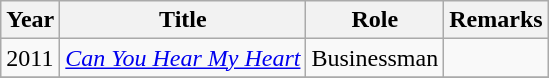<table class="wikitable">
<tr>
<th>Year</th>
<th>Title</th>
<th>Role</th>
<th>Remarks</th>
</tr>
<tr>
<td>2011</td>
<td><em><a href='#'>Can You Hear My Heart</a></em></td>
<td>Businessman</td>
<td></td>
</tr>
<tr>
</tr>
</table>
